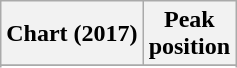<table class="wikitable sortable">
<tr>
<th>Chart (2017)</th>
<th>Peak<br>position</th>
</tr>
<tr>
</tr>
<tr>
</tr>
<tr>
</tr>
<tr>
</tr>
</table>
